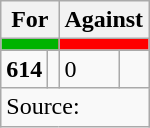<table class=wikitable style=text-align:right->
<tr>
<th colspan=2>For</th>
<th colspan=2>Against</th>
</tr>
<tr>
<th colspan=2 style="background-color: #00b300"></th>
<th colspan=2 style="background-color: #ff0000"></th>
</tr>
<tr>
<td><strong>614</strong></td>
<td><strong></strong></td>
<td>0</td>
<td></td>
</tr>
<tr>
<td style="text-align:left;" colspan=8>Source:</td>
</tr>
</table>
